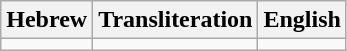<table class="wikitable">
<tr cellpadding="5" cellspacing="5">
<th>Hebrew</th>
<th>Transliteration</th>
<th>English</th>
</tr>
<tr valign="top">
<td></td>
<td></td>
<td></td>
</tr>
</table>
